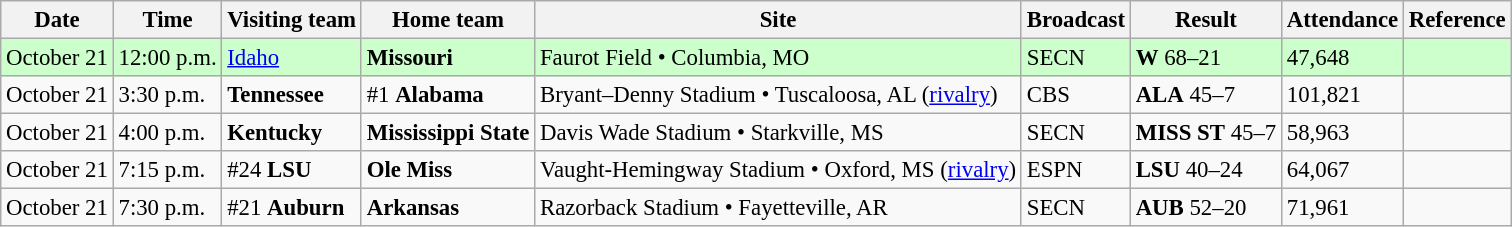<table class="wikitable" style="font-size:95%;">
<tr>
<th>Date</th>
<th>Time</th>
<th>Visiting team</th>
<th>Home team</th>
<th>Site</th>
<th>Broadcast</th>
<th>Result</th>
<th>Attendance</th>
<th class="unsortable">Reference</th>
</tr>
<tr bgcolor=ccffcc>
<td>October 21</td>
<td>12:00 p.m.</td>
<td><a href='#'>Idaho</a></td>
<td><strong>Missouri</strong></td>
<td>Faurot Field • Columbia, MO</td>
<td>SECN</td>
<td><strong>W</strong> 68–21</td>
<td>47,648</td>
<td></td>
</tr>
<tr bgcolor=>
<td>October 21</td>
<td>3:30 p.m.</td>
<td><strong>Tennessee</strong></td>
<td>#1 <strong>Alabama</strong></td>
<td>Bryant–Denny Stadium • Tuscaloosa, AL (<a href='#'>rivalry</a>)</td>
<td>CBS</td>
<td><strong>ALA</strong> 45–7</td>
<td>101,821</td>
<td></td>
</tr>
<tr bgcolor=>
<td>October 21</td>
<td>4:00 p.m.</td>
<td><strong>Kentucky</strong></td>
<td><strong>Mississippi State</strong></td>
<td>Davis Wade Stadium • Starkville, MS</td>
<td>SECN</td>
<td><strong>MISS ST</strong> 45–7</td>
<td>58,963</td>
<td></td>
</tr>
<tr bgcolor=>
<td>October 21</td>
<td>7:15 p.m.</td>
<td>#24 <strong>LSU</strong></td>
<td><strong>Ole Miss</strong></td>
<td>Vaught-Hemingway Stadium • Oxford, MS (<a href='#'>rivalry</a>)</td>
<td>ESPN</td>
<td><strong>LSU</strong> 40–24</td>
<td>64,067</td>
<td></td>
</tr>
<tr bgcolor=>
<td>October 21</td>
<td>7:30 p.m.</td>
<td>#21 <strong>Auburn</strong></td>
<td><strong>Arkansas</strong></td>
<td>Razorback Stadium • Fayetteville, AR</td>
<td>SECN</td>
<td><strong>AUB</strong> 52–20</td>
<td>71,961</td>
<td></td>
</tr>
</table>
